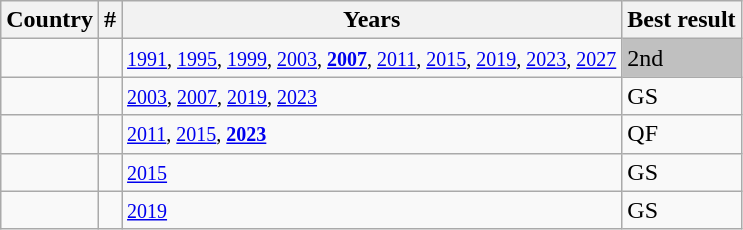<table class="wikitable"px solid black" cellpadding="2">
<tr>
<th>Country</th>
<th>#</th>
<th>Years</th>
<th>Best result</th>
</tr>
<tr>
<td><strong></strong></td>
<td></td>
<td><small><a href='#'>1991</a>, <a href='#'>1995</a>, <a href='#'>1999</a>, <a href='#'>2003</a>, <strong><a href='#'>2007</a></strong>, <a href='#'>2011</a>, <a href='#'>2015</a>, <a href='#'>2019</a>, <a href='#'>2023</a>, <a href='#'>2027</a></small></td>
<td bgcolor=silver>2nd</td>
</tr>
<tr>
<td><strong></strong></td>
<td></td>
<td><small><a href='#'>2003</a>, <a href='#'>2007</a>, <a href='#'>2019</a>, <a href='#'>2023</a></small></td>
<td>GS</td>
</tr>
<tr>
<td><strong></strong></td>
<td></td>
<td><small><a href='#'>2011</a>, <a href='#'>2015</a>, <strong><a href='#'>2023</a></strong></small></td>
<td>QF</td>
</tr>
<tr>
<td><strong></strong></td>
<td></td>
<td><small><a href='#'>2015</a></small></td>
<td>GS</td>
</tr>
<tr>
<td><strong></strong></td>
<td></td>
<td><small><a href='#'>2019</a></small></td>
<td>GS</td>
</tr>
</table>
